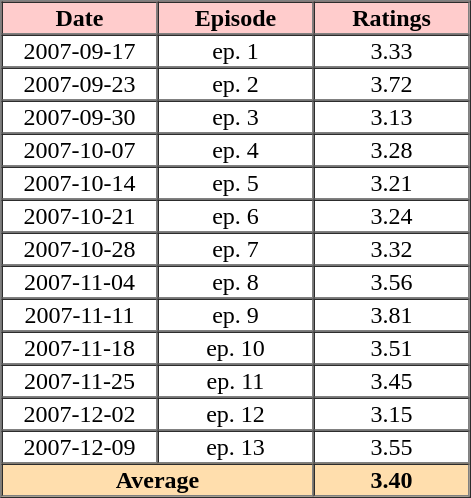<table border="1" cellpadding="1" cellspacing="0">
<tr>
<th width=100 bgcolor="#FFCCCC">Date</th>
<th width=100 bgcolor="#FFCCCC">Episode</th>
<th width=100 bgcolor="#FFCCCC">Ratings</th>
</tr>
<tr align="center">
<td>2007-09-17</td>
<td>ep. 1</td>
<td>3.33</td>
</tr>
<tr align="center">
<td>2007-09-23</td>
<td>ep. 2</td>
<td>3.72</td>
</tr>
<tr align="center">
<td>2007-09-30</td>
<td>ep. 3</td>
<td>3.13</td>
</tr>
<tr align="center">
<td>2007-10-07</td>
<td>ep. 4</td>
<td>3.28</td>
</tr>
<tr align="center">
<td>2007-10-14</td>
<td>ep. 5</td>
<td>3.21</td>
</tr>
<tr align="center">
<td>2007-10-21</td>
<td>ep. 6</td>
<td>3.24</td>
</tr>
<tr align="center">
<td>2007-10-28</td>
<td>ep. 7</td>
<td>3.32</td>
</tr>
<tr align="center">
<td>2007-11-04</td>
<td>ep. 8</td>
<td>3.56</td>
</tr>
<tr align="center">
<td>2007-11-11</td>
<td>ep. 9</td>
<td>3.81</td>
</tr>
<tr align="center">
<td>2007-11-18</td>
<td>ep. 10</td>
<td>3.51</td>
</tr>
<tr align="center">
<td>2007-11-25</td>
<td>ep. 11</td>
<td>3.45</td>
</tr>
<tr align="center">
<td>2007-12-02</td>
<td>ep. 12</td>
<td>3.15</td>
</tr>
<tr align="center">
<td>2007-12-09</td>
<td>ep. 13</td>
<td>3.55</td>
</tr>
<tr align="center">
</tr>
<tr align="center" style="background:#ffdead;">
<th colspan=2>Average</th>
<th>3.40</th>
</tr>
</table>
